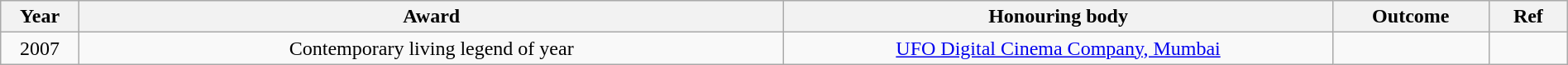<table class="wikitable" style="width:100%;">
<tr>
<th width=5%>Year</th>
<th style="width:45%;">Award</th>
<th style="width:35%;">Honouring body</th>
<th style="width:10%;">Outcome</th>
<th style="width:5%;">Ref</th>
</tr>
<tr>
<td style="text-align:center;">2007</td>
<td style="text-align:center;">Contemporary living legend of year</td>
<td style="text-align:center;"><a href='#'>UFO Digital Cinema Company, Mumbai</a></td>
<td></td>
<td></td>
</tr>
</table>
